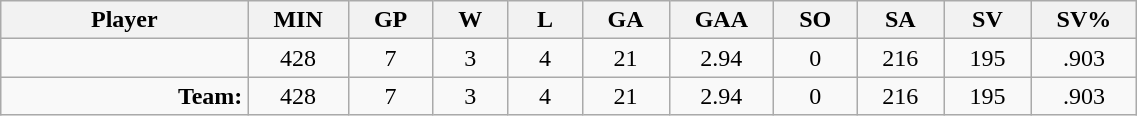<table class="wikitable sortable" width="60%">
<tr>
<th bgcolor="#DDDDFF" width="10%">Player</th>
<th width="3%" bgcolor="#DDDDFF" title="Minutes played">MIN</th>
<th width="3%" bgcolor="#DDDDFF" title="Games played in">GP</th>
<th width="3%" bgcolor="#DDDDFF" title="Games played in">W</th>
<th width="3%" bgcolor="#DDDDFF"title="Games played in">L</th>
<th width="3%" bgcolor="#DDDDFF" title="Goals against">GA</th>
<th width="3%" bgcolor="#DDDDFF" title="Goals against average">GAA</th>
<th width="3%" bgcolor="#DDDDFF" title="Shut-outs">SO</th>
<th width="3%" bgcolor="#DDDDFF" title="Shots against">SA</th>
<th width="3%" bgcolor="#DDDDFF" title="Shots saved">SV</th>
<th width="3%" bgcolor="#DDDDFF" title="Save percentage">SV%</th>
</tr>
<tr align="center">
<td align="right"></td>
<td>428</td>
<td>7</td>
<td>3</td>
<td>4</td>
<td>21</td>
<td>2.94</td>
<td>0</td>
<td>216</td>
<td>195</td>
<td>.903</td>
</tr>
<tr align="center">
<td align="right"><strong>Team:</strong></td>
<td>428</td>
<td>7</td>
<td>3</td>
<td>4</td>
<td>21</td>
<td>2.94</td>
<td>0</td>
<td>216</td>
<td>195</td>
<td>.903</td>
</tr>
</table>
